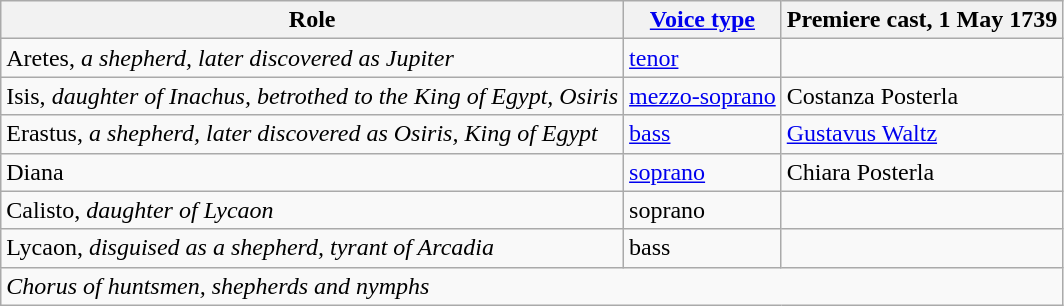<table class="wikitable">
<tr>
<th>Role</th>
<th><a href='#'>Voice type</a></th>
<th>Premiere cast, 1 May 1739</th>
</tr>
<tr>
<td>Aretes, <em>a shepherd, later discovered as Jupiter</em></td>
<td><a href='#'>tenor</a></td>
<td></td>
</tr>
<tr>
<td>Isis, <em>daughter of Inachus, betrothed to the King of Egypt, Osiris</em></td>
<td><a href='#'>mezzo-soprano</a></td>
<td>Costanza Posterla</td>
</tr>
<tr>
<td>Erastus, <em>a shepherd, later discovered as Osiris, King of Egypt</em></td>
<td><a href='#'>bass</a></td>
<td><a href='#'>Gustavus Waltz</a></td>
</tr>
<tr>
<td>Diana</td>
<td><a href='#'>soprano</a></td>
<td>Chiara Posterla</td>
</tr>
<tr>
<td>Calisto, <em>daughter of Lycaon</em></td>
<td>soprano</td>
<td></td>
</tr>
<tr>
<td>Lycaon, <em>disguised as a shepherd, tyrant of Arcadia</em></td>
<td>bass</td>
<td></td>
</tr>
<tr>
<td colspan="3"><em>Chorus of huntsmen, shepherds and nymphs</em></td>
</tr>
</table>
